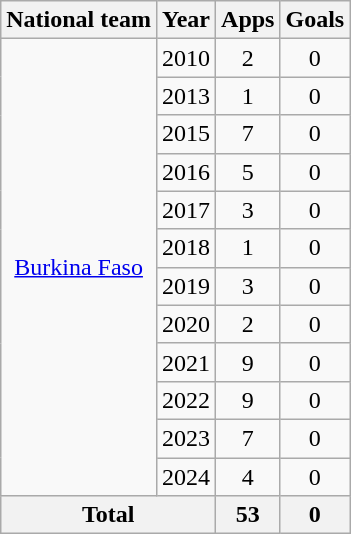<table class="wikitable" style="text-align:center">
<tr>
<th>National team</th>
<th>Year</th>
<th>Apps</th>
<th>Goals</th>
</tr>
<tr>
<td rowspan="12"><a href='#'>Burkina Faso</a></td>
<td>2010</td>
<td>2</td>
<td>0</td>
</tr>
<tr>
<td>2013</td>
<td>1</td>
<td>0</td>
</tr>
<tr>
<td>2015</td>
<td>7</td>
<td>0</td>
</tr>
<tr>
<td>2016</td>
<td>5</td>
<td>0</td>
</tr>
<tr>
<td>2017</td>
<td>3</td>
<td>0</td>
</tr>
<tr>
<td>2018</td>
<td>1</td>
<td>0</td>
</tr>
<tr>
<td>2019</td>
<td>3</td>
<td>0</td>
</tr>
<tr>
<td>2020</td>
<td>2</td>
<td>0</td>
</tr>
<tr>
<td>2021</td>
<td>9</td>
<td>0</td>
</tr>
<tr>
<td>2022</td>
<td>9</td>
<td>0</td>
</tr>
<tr>
<td>2023</td>
<td>7</td>
<td>0</td>
</tr>
<tr>
<td>2024</td>
<td>4</td>
<td>0</td>
</tr>
<tr>
<th colspan="2">Total</th>
<th>53</th>
<th>0</th>
</tr>
</table>
